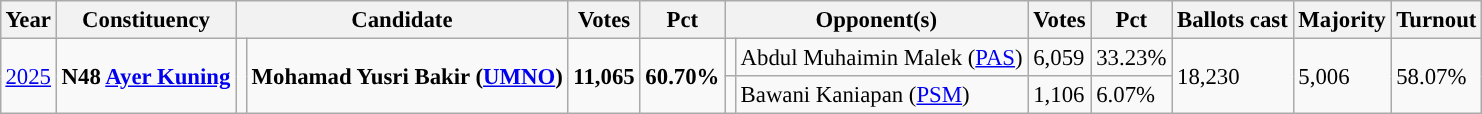<table class="wikitable" style="margin:0.5em ; font-size:95%">
<tr>
<th>Year</th>
<th>Constituency</th>
<th colspan="2">Candidate</th>
<th>Votes</th>
<th>Pct</th>
<th colspan="2">Opponent(s)</th>
<th>Votes</th>
<th>Pct</th>
<th>Ballots cast</th>
<th>Majority</th>
<th>Turnout</th>
</tr>
<tr>
<td rowspan=2><a href='#'>2025</a></td>
<td rowspan=2><strong>N48 <a href='#'>Ayer Kuning</a></strong></td>
<td rowspan=2 ></td>
<td rowspan=2><strong>Mohamad Yusri Bakir (<a href='#'>UMNO</a>)</strong></td>
<td rowspan=2><strong>11,065</strong></td>
<td rowspan=2><strong>60.70%</strong></td>
<td></td>
<td>Abdul Muhaimin Malek (<a href='#'>PAS</a>)</td>
<td>6,059</td>
<td>33.23%</td>
<td rowspan=2>18,230</td>
<td rowspan=2>5,006</td>
<td rowspan=2>58.07%</td>
</tr>
<tr>
<td bgcolor=></td>
<td>Bawani Kaniapan (<a href='#'>PSM</a>)</td>
<td>1,106</td>
<td>6.07%</td>
</tr>
</table>
